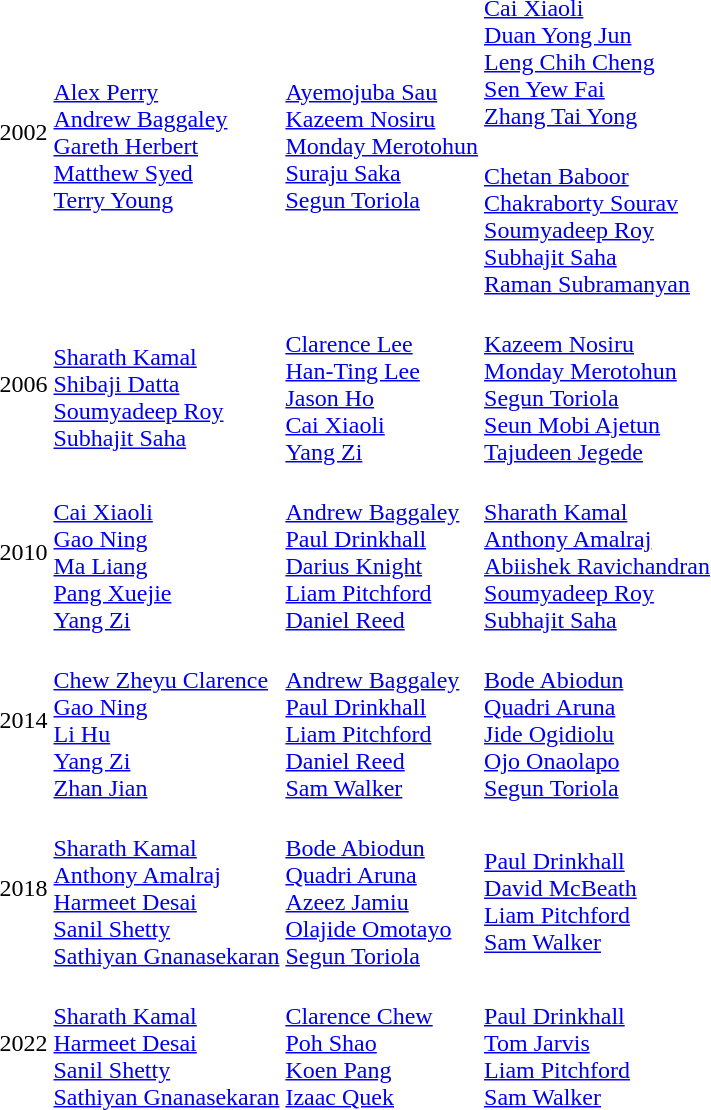<table>
<tr>
<td rowspan=2>2002</td>
<td rowspan=2><br><a href='#'>Alex Perry</a><br><a href='#'>Andrew Baggaley</a><br><a href='#'>Gareth Herbert</a><br><a href='#'>Matthew Syed</a><br><a href='#'>Terry Young</a></td>
<td rowspan=2><br><a href='#'>Ayemojuba Sau</a><br><a href='#'>Kazeem Nosiru</a><br><a href='#'>Monday Merotohun</a><br><a href='#'>Suraju Saka</a><br><a href='#'>Segun Toriola</a></td>
<td><br><a href='#'>Cai Xiaoli</a><br><a href='#'>Duan Yong Jun</a><br><a href='#'>Leng Chih Cheng</a><br><a href='#'>Sen Yew Fai</a><br><a href='#'>Zhang Tai Yong</a></td>
</tr>
<tr>
<td><br><a href='#'>Chetan Baboor</a><br><a href='#'>Chakraborty Sourav</a><br><a href='#'>Soumyadeep Roy</a><br><a href='#'>Subhajit Saha</a><br><a href='#'>Raman Subramanyan</a></td>
</tr>
<tr>
<td>2006</td>
<td><br><a href='#'>Sharath Kamal</a><br><a href='#'>Shibaji Datta</a><br><a href='#'>Soumyadeep Roy</a><br><a href='#'>Subhajit Saha</a></td>
<td><br><a href='#'>Clarence Lee</a><br><a href='#'>Han-Ting Lee</a><br><a href='#'>Jason Ho</a><br><a href='#'>Cai Xiaoli</a><br><a href='#'>Yang Zi</a></td>
<td><br><a href='#'>Kazeem Nosiru</a><br><a href='#'>Monday Merotohun</a><br><a href='#'>Segun Toriola</a><br><a href='#'>Seun Mobi Ajetun</a><br><a href='#'>Tajudeen Jegede</a></td>
</tr>
<tr>
<td>2010<br></td>
<td><br><a href='#'>Cai Xiaoli</a><br><a href='#'>Gao Ning</a><br><a href='#'>Ma Liang</a><br><a href='#'>Pang Xuejie</a><br><a href='#'>Yang Zi</a></td>
<td><br><a href='#'>Andrew Baggaley</a><br><a href='#'>Paul Drinkhall</a><br><a href='#'>Darius Knight</a><br><a href='#'>Liam Pitchford</a><br><a href='#'>Daniel Reed</a></td>
<td><br><a href='#'>Sharath Kamal</a><br><a href='#'>Anthony Amalraj</a><br><a href='#'>Abiishek Ravichandran</a><br><a href='#'>Soumyadeep Roy</a><br><a href='#'>Subhajit Saha</a></td>
</tr>
<tr>
<td>2014<br></td>
<td><br><a href='#'>Chew Zheyu Clarence</a><br><a href='#'>Gao Ning</a><br><a href='#'>Li Hu</a><br><a href='#'>Yang Zi</a><br><a href='#'>Zhan Jian</a></td>
<td><br><a href='#'>Andrew Baggaley</a><br><a href='#'>Paul Drinkhall</a><br><a href='#'>Liam Pitchford</a><br><a href='#'>Daniel Reed</a><br><a href='#'>Sam Walker</a></td>
<td><br><a href='#'>Bode Abiodun</a><br><a href='#'>Quadri Aruna</a><br><a href='#'>Jide Ogidiolu</a><br><a href='#'>Ojo Onaolapo</a><br><a href='#'>Segun Toriola</a></td>
</tr>
<tr>
<td>2018<br></td>
<td><br><a href='#'>Sharath Kamal</a><br><a href='#'>Anthony Amalraj</a><br><a href='#'>Harmeet Desai</a><br><a href='#'>Sanil Shetty</a><br><a href='#'>Sathiyan Gnanasekaran</a></td>
<td><br><a href='#'>Bode Abiodun</a><br><a href='#'>Quadri Aruna</a><br><a href='#'>Azeez Jamiu</a><br><a href='#'>Olajide Omotayo</a><br><a href='#'>Segun Toriola</a></td>
<td><br><a href='#'>Paul Drinkhall</a><br><a href='#'>David McBeath</a><br><a href='#'>Liam Pitchford</a><br><a href='#'>Sam Walker</a></td>
</tr>
<tr>
<td>2022<br></td>
<td><br><a href='#'>Sharath Kamal</a><br><a href='#'>Harmeet Desai</a><br><a href='#'>Sanil Shetty</a><br><a href='#'>Sathiyan Gnanasekaran</a></td>
<td><br><a href='#'>Clarence Chew</a><br><a href='#'>Poh Shao</a><br><a href='#'>Koen Pang</a><br><a href='#'>Izaac Quek</a></td>
<td><br><a href='#'>Paul Drinkhall</a><br><a href='#'>Tom Jarvis</a><br><a href='#'>Liam Pitchford</a><br><a href='#'>Sam Walker</a></td>
</tr>
</table>
